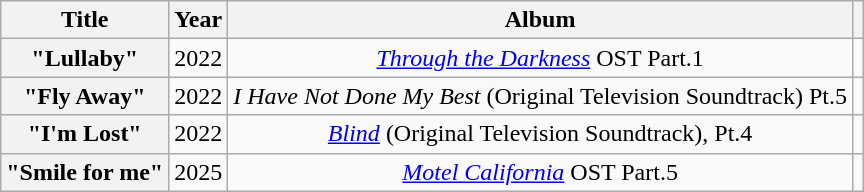<table class="wikitable sortable plainrowheaders" style="text-align:center;">
<tr>
<th scope="col">Title</th>
<th scope="col" width="1">Year</th>
<th scope="col" class="unsortable">Album</th>
<th scope="col" class="unsortable"></th>
</tr>
<tr>
<th scope="row">"Lullaby"</th>
<td>2022</td>
<td><em><a href='#'>Through the Darkness</a></em> OST Part.1</td>
<td></td>
</tr>
<tr>
<th scope="row">"Fly Away"</th>
<td>2022</td>
<td><em>I Have Not Done My Best</em> (Original Television Soundtrack) Pt.5</td>
<td></td>
</tr>
<tr>
<th scope="row">"I'm Lost"</th>
<td>2022</td>
<td><em><a href='#'>Blind</a></em> (Original Television Soundtrack), Pt.4</td>
<td></td>
</tr>
<tr>
<th scope="row">"Smile for me"</th>
<td>2025</td>
<td><em><a href='#'> Motel California</a></em> OST Part.5</td>
<td></td>
</tr>
</table>
